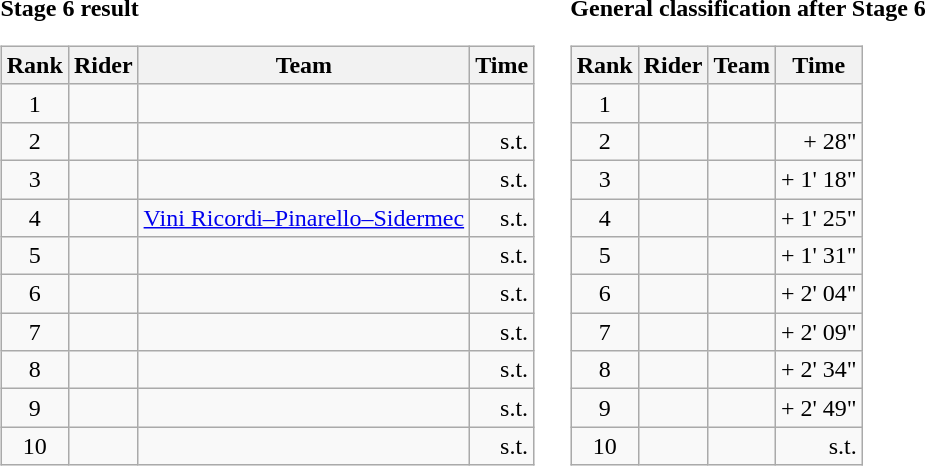<table>
<tr>
<td><strong>Stage 6 result</strong><br><table class="wikitable">
<tr>
<th scope="col">Rank</th>
<th scope="col">Rider</th>
<th scope="col">Team</th>
<th scope="col">Time</th>
</tr>
<tr>
<td style="text-align:center;">1</td>
<td></td>
<td></td>
<td style="text-align:right;"></td>
</tr>
<tr>
<td style="text-align:center;">2</td>
<td></td>
<td></td>
<td style="text-align:right;">s.t.</td>
</tr>
<tr>
<td style="text-align:center;">3</td>
<td></td>
<td></td>
<td style="text-align:right;">s.t.</td>
</tr>
<tr>
<td style="text-align:center;">4</td>
<td></td>
<td><a href='#'>Vini Ricordi–Pinarello–Sidermec</a></td>
<td style="text-align:right;">s.t.</td>
</tr>
<tr>
<td style="text-align:center;">5</td>
<td></td>
<td></td>
<td style="text-align:right;">s.t.</td>
</tr>
<tr>
<td style="text-align:center;">6</td>
<td></td>
<td></td>
<td style="text-align:right;">s.t.</td>
</tr>
<tr>
<td style="text-align:center;">7</td>
<td></td>
<td></td>
<td style="text-align:right;">s.t.</td>
</tr>
<tr>
<td style="text-align:center;">8</td>
<td></td>
<td></td>
<td style="text-align:right;">s.t.</td>
</tr>
<tr>
<td style="text-align:center;">9</td>
<td></td>
<td></td>
<td style="text-align:right;">s.t.</td>
</tr>
<tr>
<td style="text-align:center;">10</td>
<td></td>
<td></td>
<td style="text-align:right;">s.t.</td>
</tr>
</table>
</td>
<td></td>
<td><strong>General classification after Stage 6</strong><br><table class="wikitable">
<tr>
<th scope="col">Rank</th>
<th scope="col">Rider</th>
<th scope="col">Team</th>
<th scope="col">Time</th>
</tr>
<tr>
<td style="text-align:center;">1</td>
<td></td>
<td></td>
<td style="text-align:right;"></td>
</tr>
<tr>
<td style="text-align:center;">2</td>
<td></td>
<td></td>
<td style="text-align:right;">+ 28"</td>
</tr>
<tr>
<td style="text-align:center;">3</td>
<td></td>
<td></td>
<td style="text-align:right;">+ 1' 18"</td>
</tr>
<tr>
<td style="text-align:center;">4</td>
<td></td>
<td></td>
<td style="text-align:right;">+ 1' 25"</td>
</tr>
<tr>
<td style="text-align:center;">5</td>
<td></td>
<td></td>
<td style="text-align:right;">+ 1' 31"</td>
</tr>
<tr>
<td style="text-align:center;">6</td>
<td></td>
<td></td>
<td style="text-align:right;">+ 2' 04"</td>
</tr>
<tr>
<td style="text-align:center;">7</td>
<td></td>
<td></td>
<td style="text-align:right;">+ 2' 09"</td>
</tr>
<tr>
<td style="text-align:center;">8</td>
<td></td>
<td></td>
<td style="text-align:right;">+ 2' 34"</td>
</tr>
<tr>
<td style="text-align:center;">9</td>
<td></td>
<td></td>
<td style="text-align:right;">+ 2' 49"</td>
</tr>
<tr>
<td style="text-align:center;">10</td>
<td></td>
<td></td>
<td style="text-align:right;">s.t.</td>
</tr>
</table>
</td>
</tr>
</table>
